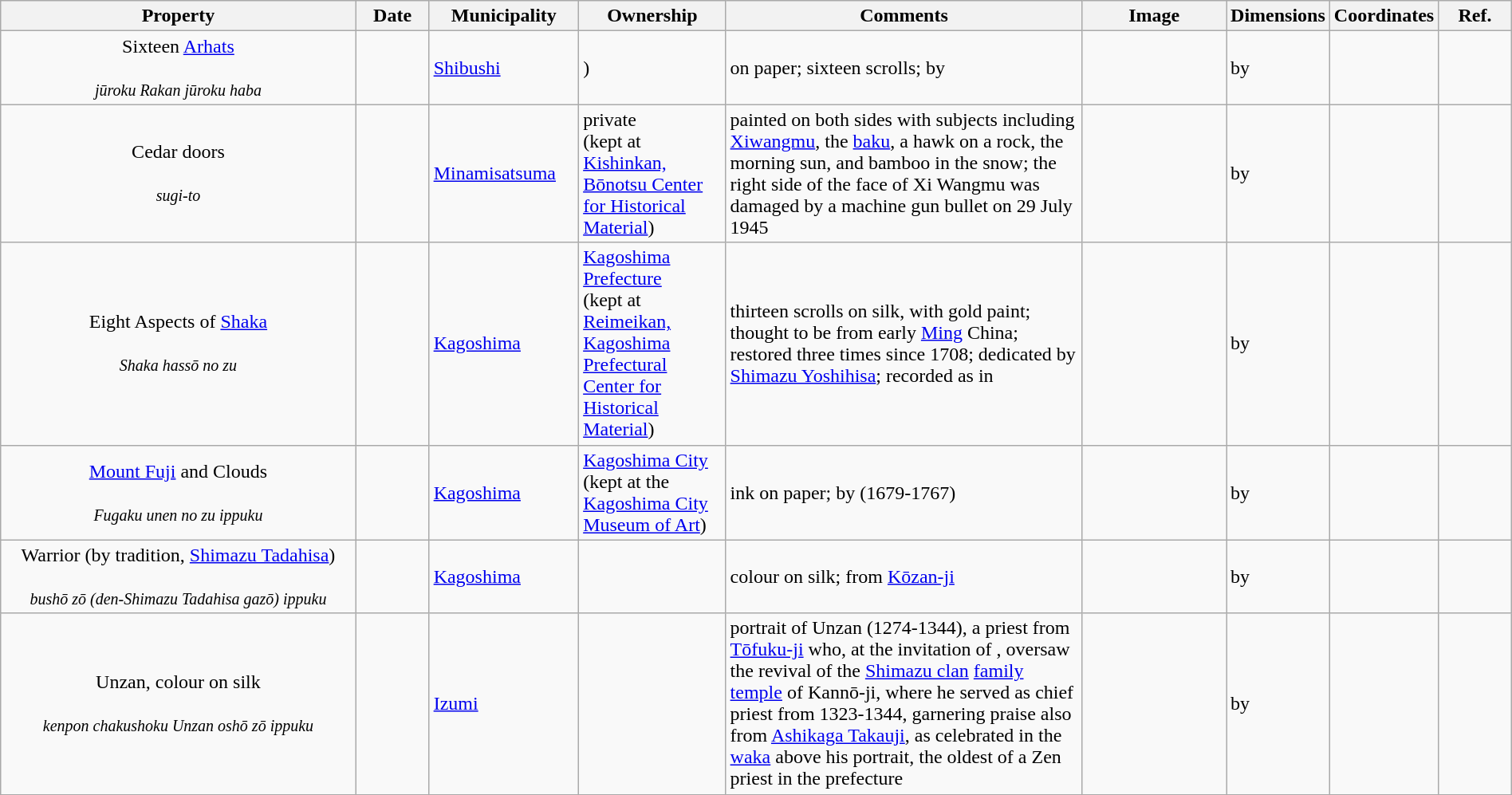<table class="wikitable sortable"  style="width:100%;">
<tr>
<th width="25%" align="left">Property</th>
<th width="5%" align="left" data-sort-type="number">Date</th>
<th width="10%" align="left">Municipality</th>
<th width="10%" align="left">Ownership</th>
<th width="25%" align="left" class="unsortable">Comments</th>
<th width="10%" align="left" class="unsortable">Image</th>
<th width="5%" align="left" class="unsortable">Dimensions</th>
<th width="5%" align="left" class="unsortable">Coordinates</th>
<th width="5%" align="left" class="unsortable">Ref.</th>
</tr>
<tr>
<td align="center">Sixteen <a href='#'>Arhats</a><br><br><small><em>jūroku Rakan jūroku haba</em></small></td>
<td></td>
<td><a href='#'>Shibushi</a></td>
<td>)</td>
<td>on paper; sixteen scrolls; by </td>
<td></td>
<td> by </td>
<td></td>
<td></td>
</tr>
<tr>
<td align="center">Cedar doors<br><br><small><em>sugi-to</em></small></td>
<td></td>
<td><a href='#'>Minamisatsuma</a></td>
<td>private<br>(kept at <a href='#'>Kishinkan, Bōnotsu Center for Historical Material</a>)</td>
<td>painted on both sides with subjects including <a href='#'>Xiwangmu</a>, the <a href='#'>baku</a>, a hawk on a rock, the morning sun, and bamboo in the snow; the right side of the face of Xi Wangmu was damaged by a machine gun bullet on 29 July 1945</td>
<td></td>
<td> by </td>
<td></td>
<td></td>
</tr>
<tr>
<td align="center">Eight Aspects of <a href='#'>Shaka</a><br><br><small><em>Shaka hassō no zu</em></small></td>
<td></td>
<td><a href='#'>Kagoshima</a></td>
<td><a href='#'>Kagoshima Prefecture</a><br>(kept at <a href='#'>Reimeikan, Kagoshima Prefectural Center for Historical Material</a>)</td>
<td>thirteen scrolls on silk, with gold paint; thought to be from early <a href='#'>Ming</a> China; restored three times since 1708; dedicated by <a href='#'>Shimazu Yoshihisa</a>; recorded as  in </td>
<td></td>
<td> by </td>
<td></td>
<td></td>
</tr>
<tr>
<td align="center"><a href='#'>Mount Fuji</a> and Clouds<br><br><small><em>Fugaku unen no zu ippuku</em></small></td>
<td></td>
<td><a href='#'>Kagoshima</a></td>
<td><a href='#'>Kagoshima City</a><br>(kept at the <a href='#'>Kagoshima City Museum of Art</a>)</td>
<td>ink on paper; by  (1679-1767)</td>
<td></td>
<td> by </td>
<td></td>
<td></td>
</tr>
<tr>
<td align="center">Warrior (by tradition, <a href='#'>Shimazu Tadahisa</a>)<br><br><small><em>bushō zō (den-Shimazu Tadahisa gazō) ippuku</em></small></td>
<td></td>
<td><a href='#'>Kagoshima</a></td>
<td></td>
<td>colour on silk; from <a href='#'>Kōzan-ji</a></td>
<td></td>
<td> by </td>
<td></td>
<td></td>
</tr>
<tr>
<td align="center">Unzan, colour on silk<br><br><small><em>kenpon chakushoku Unzan oshō zō ippuku</em></small></td>
<td></td>
<td><a href='#'>Izumi</a></td>
<td></td>
<td>portrait of Unzan (1274-1344), a priest from <a href='#'>Tōfuku-ji</a> who, at the invitation of , oversaw the revival of the <a href='#'>Shimazu clan</a> <a href='#'>family temple</a> of Kannō-ji, where he served as chief priest from 1323-1344, garnering praise also from <a href='#'>Ashikaga Takauji</a>, as celebrated in the <a href='#'>waka</a> above his portrait, the oldest of a Zen priest in the prefecture</td>
<td align="center"></td>
<td> by </td>
<td></td>
<td></td>
</tr>
<tr>
</tr>
</table>
